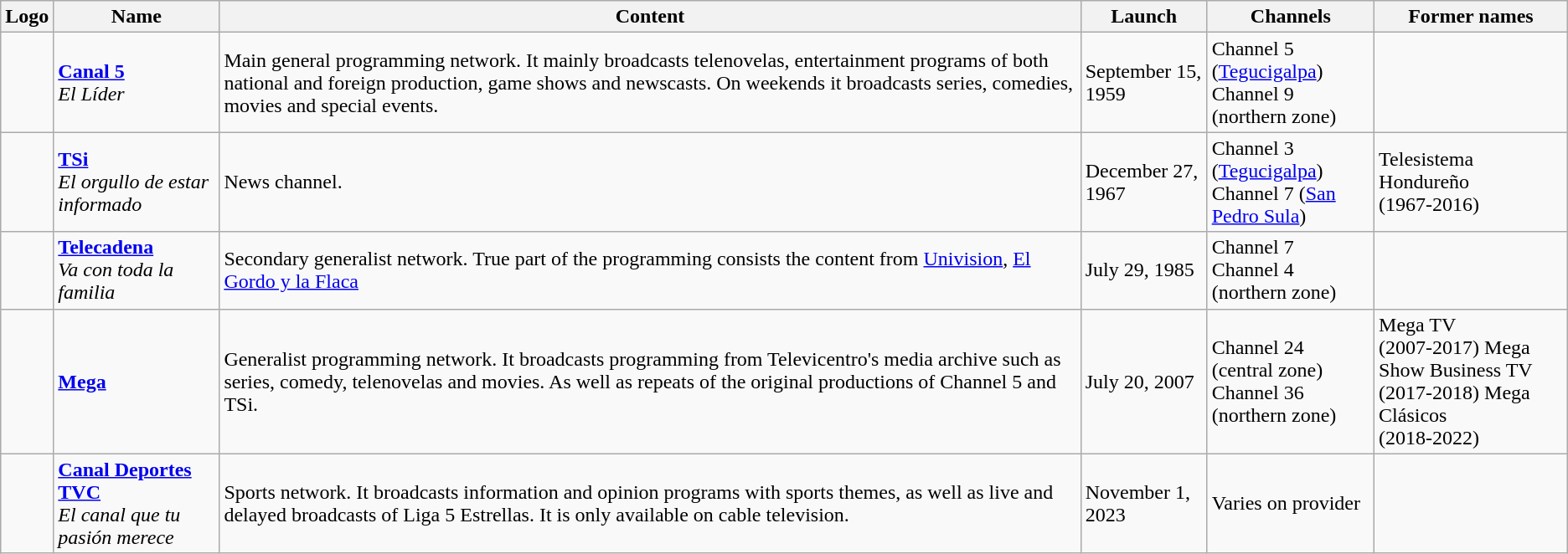<table class="wikitable">
<tr>
<th>Logo</th>
<th>Name</th>
<th>Content</th>
<th>Launch</th>
<th>Channels</th>
<th>Former names</th>
</tr>
<tr>
<td><br><br></td>
<td><strong><a href='#'>Canal 5</a></strong><br><em>El Líder</em></td>
<td>Main general programming network. It mainly broadcasts telenovelas, entertainment programs of both national and foreign production, game shows and newscasts. On weekends it broadcasts series, comedies, movies and special events.</td>
<td>September 15, 1959</td>
<td>Channel 5 (<a href='#'>Tegucigalpa</a>)<br>Channel 9 (northern zone)</td>
</tr>
<tr>
<td></td>
<td><strong><a href='#'>TSi</a></strong><br><em>El orgullo de estar informado</em></td>
<td>News channel.</td>
<td>December 27, 1967</td>
<td>Channel 3 (<a href='#'>Tegucigalpa</a>)<br>Channel 7 (<a href='#'>San Pedro Sula</a>)</td>
<td>Telesistema Hondureño<br>(1967-2016)</td>
</tr>
<tr>
<td><br> <br></td>
<td><strong><a href='#'>Telecadena</a></strong><br><em>Va con toda la familia</em></td>
<td>Secondary generalist network. True part of the programming consists the content from <a href='#'>Univision</a>, <a href='#'>El Gordo y la Flaca</a></td>
<td>July 29, 1985</td>
<td>Channel 7<br>Channel 4 (northern zone)</td>
</tr>
<tr>
<td><br> <br></td>
<td><strong><a href='#'>Mega</a></strong></td>
<td>Generalist programming network. It broadcasts programming from Televicentro's media archive such as series, comedy, telenovelas and movies. As well as repeats of the original productions of Channel 5 and TSi.</td>
<td>July 20, 2007</td>
<td>Channel 24 (central zone)<br>Channel 36 (northern zone)</td>
<td>Mega TV<br>(2007-2017) Mega Show Business TV<br>(2017-2018) Mega Clásicos<br>(2018-2022)</td>
</tr>
<tr>
<td></td>
<td><strong><a href='#'>Canal Deportes TVC</a></strong><br><em>El canal que tu pasión merece</em></td>
<td>Sports network. It broadcasts information and opinion programs with sports themes, as well as live and delayed broadcasts of Liga 5 Estrellas. It is only available on cable television.</td>
<td>November 1, 2023</td>
<td>Varies on provider</td>
<td></td>
</tr>
</table>
